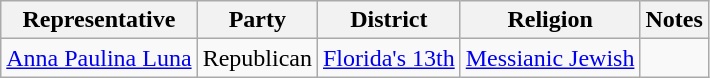<table class="wikitable sortable" style="text-align:center">
<tr>
<th>Representative</th>
<th>Party</th>
<th>District</th>
<th>Religion</th>
<th>Notes</th>
</tr>
<tr>
<td align=left nowrap> <a href='#'>Anna Paulina Luna</a></td>
<td>Republican</td>
<td><a href='#'>Florida's 13th</a></td>
<td><a href='#'>Messianic Jewish</a></td>
<td></td>
</tr>
</table>
